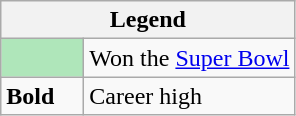<table class="wikitable mw-collapsible mw-collapsed">
<tr>
<th colspan="2">Legend</th>
</tr>
<tr>
<td style="background:#afe6ba; width:3em;"></td>
<td>Won the <a href='#'>Super Bowl</a></td>
</tr>
<tr>
<td><strong>Bold</strong></td>
<td>Career high</td>
</tr>
</table>
